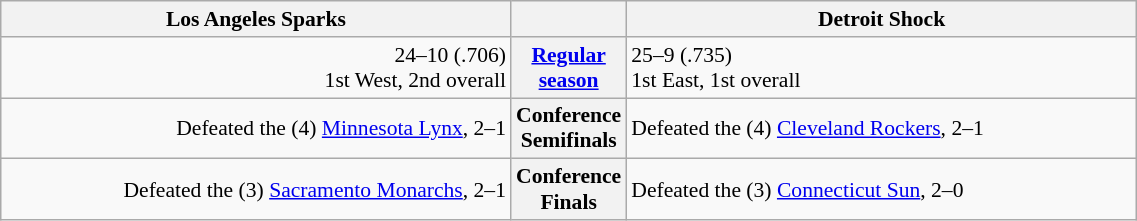<table class="wikitable" style="width: 60%; font-size:90%;">
<tr valign=top>
<th width=50%>Los Angeles Sparks</th>
<th></th>
<th width=50%>Detroit Shock</th>
</tr>
<tr>
<td align=right>24–10 (.706)<br>1st West, 2nd overall</td>
<th><a href='#'>Regular season</a></th>
<td align=left>25–9 (.735)<br>1st East, 1st overall</td>
</tr>
<tr>
<td align=right>Defeated the (4) <a href='#'>Minnesota Lynx</a>, 2–1</td>
<th>Conference Semifinals</th>
<td align=left>Defeated the (4) <a href='#'>Cleveland Rockers</a>, 2–1</td>
</tr>
<tr>
<td align=right>Defeated the (3) <a href='#'>Sacramento Monarchs</a>, 2–1</td>
<th>Conference Finals</th>
<td align=left>Defeated the (3) <a href='#'>Connecticut Sun</a>, 2–0</td>
</tr>
</table>
